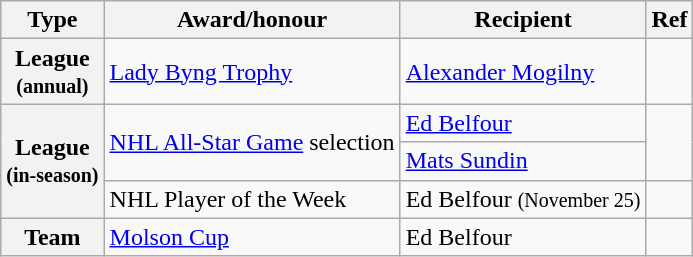<table class="wikitable">
<tr>
<th scope="col">Type</th>
<th scope="col">Award/honour</th>
<th scope="col">Recipient</th>
<th scope="col">Ref</th>
</tr>
<tr>
<th scope="row">League<br><small>(annual)</small></th>
<td><a href='#'>Lady Byng Trophy</a></td>
<td><a href='#'>Alexander Mogilny</a></td>
<td></td>
</tr>
<tr>
<th scope="row" rowspan="3">League<br><small>(in-season)</small></th>
<td rowspan="2"><a href='#'>NHL All-Star Game</a> selection</td>
<td><a href='#'>Ed Belfour</a></td>
<td rowspan="2"></td>
</tr>
<tr>
<td><a href='#'>Mats Sundin</a></td>
</tr>
<tr>
<td>NHL Player of the Week</td>
<td>Ed Belfour <small>(November 25)</small></td>
<td></td>
</tr>
<tr>
<th scope="row" rowspan="5">Team</th>
<td><a href='#'>Molson Cup</a></td>
<td>Ed Belfour</td>
<td></td>
</tr>
</table>
